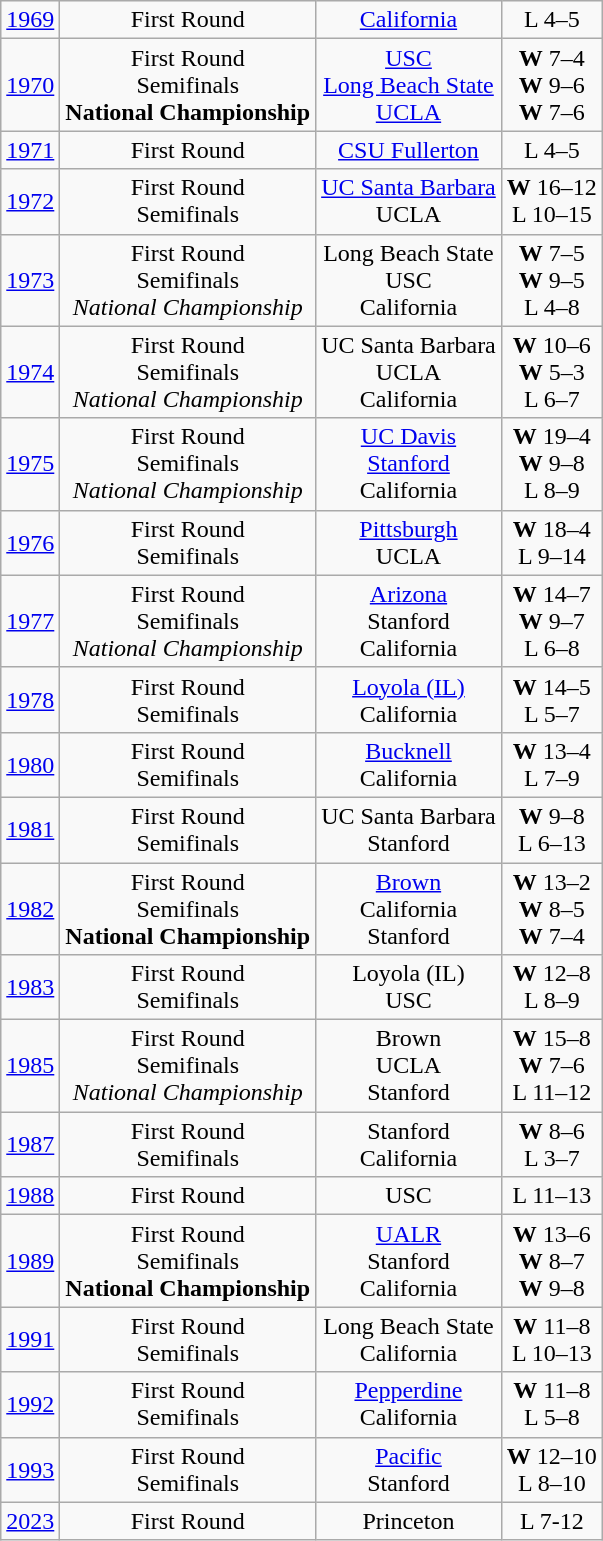<table class="wikitable">
<tr align="center">
<td><a href='#'>1969</a></td>
<td>First Round</td>
<td><a href='#'>California</a></td>
<td>L 4–5</td>
</tr>
<tr align="center">
<td><a href='#'>1970</a></td>
<td>First Round<br>Semifinals<br><strong>National Championship</strong></td>
<td><a href='#'>USC</a><br><a href='#'>Long Beach State</a><br><a href='#'>UCLA</a></td>
<td><strong>W</strong> 7–4<br><strong>W</strong> 9–6<br><strong>W</strong> 7–6</td>
</tr>
<tr align="center">
<td><a href='#'>1971</a></td>
<td>First Round</td>
<td><a href='#'>CSU Fullerton</a></td>
<td>L 4–5</td>
</tr>
<tr align="center">
<td><a href='#'>1972</a></td>
<td>First Round<br>Semifinals</td>
<td><a href='#'>UC Santa Barbara</a><br>UCLA</td>
<td><strong>W</strong> 16–12<br>L 10–15</td>
</tr>
<tr align="center">
<td><a href='#'>1973</a></td>
<td>First Round<br>Semifinals<br><em>National Championship</em></td>
<td>Long Beach State<br>USC<br>California</td>
<td><strong>W</strong> 7–5<br><strong>W</strong> 9–5<br>L 4–8</td>
</tr>
<tr align="center">
<td><a href='#'>1974</a></td>
<td>First Round<br>Semifinals<br><em>National Championship</em></td>
<td>UC Santa Barbara<br>UCLA<br>California</td>
<td><strong>W</strong> 10–6<br><strong>W</strong> 5–3<br>L 6–7</td>
</tr>
<tr align="center">
<td><a href='#'>1975</a></td>
<td>First Round<br>Semifinals<br><em>National Championship</em></td>
<td><a href='#'>UC Davis</a><br><a href='#'>Stanford</a><br>California</td>
<td><strong>W</strong> 19–4<br><strong>W</strong> 9–8<br>L 8–9</td>
</tr>
<tr align="center">
<td><a href='#'>1976</a></td>
<td>First Round<br>Semifinals</td>
<td><a href='#'>Pittsburgh</a><br>UCLA</td>
<td><strong>W</strong> 18–4<br>L 9–14</td>
</tr>
<tr align="center">
<td><a href='#'>1977</a></td>
<td>First Round<br>Semifinals<br><em>National Championship</em></td>
<td><a href='#'>Arizona</a><br>Stanford<br>California</td>
<td><strong>W</strong> 14–7<br><strong>W</strong> 9–7<br>L 6–8</td>
</tr>
<tr align="center">
<td><a href='#'>1978</a></td>
<td>First Round<br>Semifinals</td>
<td><a href='#'>Loyola (IL)</a><br>California</td>
<td><strong>W</strong> 14–5<br>L 5–7</td>
</tr>
<tr align="center">
<td><a href='#'>1980</a></td>
<td>First Round<br>Semifinals</td>
<td><a href='#'>Bucknell</a><br>California</td>
<td><strong>W</strong> 13–4<br>L 7–9</td>
</tr>
<tr align="center">
<td><a href='#'>1981</a></td>
<td>First Round<br>Semifinals</td>
<td>UC Santa Barbara<br>Stanford</td>
<td><strong>W</strong> 9–8<br>L 6–13</td>
</tr>
<tr align="center">
<td><a href='#'>1982</a></td>
<td>First Round<br>Semifinals<br><strong>National Championship</strong></td>
<td><a href='#'>Brown</a><br>California<br>Stanford</td>
<td><strong>W</strong> 13–2<br><strong>W</strong> 8–5<br><strong>W</strong> 7–4</td>
</tr>
<tr align="center">
<td><a href='#'>1983</a></td>
<td>First Round<br>Semifinals</td>
<td>Loyola (IL)<br>USC</td>
<td><strong>W</strong> 12–8<br>L 8–9</td>
</tr>
<tr align="center">
<td><a href='#'>1985</a></td>
<td>First Round<br>Semifinals<br><em>National Championship</em></td>
<td>Brown<br>UCLA<br>Stanford</td>
<td><strong>W</strong> 15–8<br><strong>W</strong> 7–6<br>L 11–12</td>
</tr>
<tr align="center">
<td><a href='#'>1987</a></td>
<td>First Round<br>Semifinals</td>
<td>Stanford<br>California</td>
<td><strong>W</strong> 8–6<br>L 3–7</td>
</tr>
<tr align="center">
<td><a href='#'>1988</a></td>
<td>First Round</td>
<td>USC</td>
<td>L 11–13</td>
</tr>
<tr align="center">
<td><a href='#'>1989</a></td>
<td>First Round<br>Semifinals<br><strong>National Championship</strong></td>
<td><a href='#'>UALR</a><br>Stanford<br>California</td>
<td><strong>W</strong> 13–6<br><strong>W</strong> 8–7<br><strong>W</strong> 9–8</td>
</tr>
<tr align="center">
<td><a href='#'>1991</a></td>
<td>First Round<br>Semifinals</td>
<td>Long Beach State<br>California</td>
<td><strong>W</strong> 11–8<br>L 10–13</td>
</tr>
<tr align="center">
<td><a href='#'>1992</a></td>
<td>First Round<br>Semifinals</td>
<td><a href='#'>Pepperdine</a><br>California</td>
<td><strong>W</strong> 11–8<br>L 5–8</td>
</tr>
<tr align="center">
<td><a href='#'>1993</a></td>
<td>First Round<br>Semifinals</td>
<td><a href='#'>Pacific</a><br>Stanford</td>
<td><strong>W</strong> 12–10<br>L 8–10</td>
</tr>
<tr align="center">
<td><a href='#'>2023</a></td>
<td>First Round</td>
<td>Princeton</td>
<td>L 7-12</td>
</tr>
</table>
